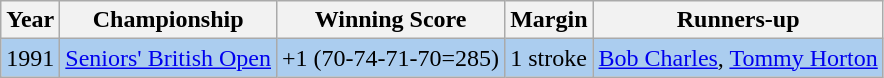<table class="wikitable">
<tr>
<th>Year</th>
<th>Championship</th>
<th>Winning Score</th>
<th>Margin</th>
<th>Runners-up</th>
</tr>
<tr style="background:#ABCDEF;">
<td>1991</td>
<td><a href='#'>Seniors' British Open</a></td>
<td>+1 (70-74-71-70=285)</td>
<td>1 stroke</td>
<td> <a href='#'>Bob Charles</a>,  <a href='#'>Tommy Horton</a></td>
</tr>
</table>
